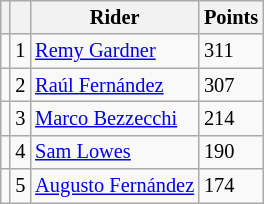<table class="wikitable" style="font-size: 85%;">
<tr>
<th></th>
<th></th>
<th>Rider</th>
<th>Points</th>
</tr>
<tr>
<td></td>
<td align=center>1</td>
<td> <a href='#'>Remy Gardner</a></td>
<td align=left>311</td>
</tr>
<tr>
<td></td>
<td align=center>2</td>
<td> <a href='#'>Raúl Fernández</a></td>
<td align=left>307</td>
</tr>
<tr>
<td></td>
<td align=center>3</td>
<td> <a href='#'>Marco Bezzecchi</a></td>
<td align=left>214</td>
</tr>
<tr>
<td></td>
<td align=center>4</td>
<td> <a href='#'>Sam Lowes</a></td>
<td align=left>190</td>
</tr>
<tr>
<td></td>
<td align=center>5</td>
<td> <a href='#'>Augusto Fernández</a></td>
<td align=left>174</td>
</tr>
</table>
